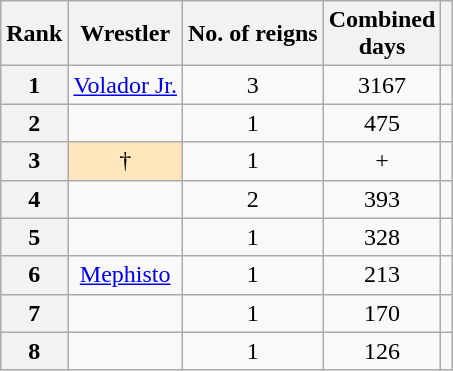<table class="wikitable sortable" style="text-align: center">
<tr>
<th scope="col">Rank</th>
<th scope="col">Wrestler</th>
<th scope="col">No. of reigns</th>
<th scope="col">Combined<br>days</th>
<th scope="col" class="unsortable"></th>
</tr>
<tr>
<th scope="row">1</th>
<td><a href='#'>Volador Jr.</a></td>
<td>3</td>
<td>3167</td>
<td></td>
</tr>
<tr>
<th scope="row">2</th>
<td></td>
<td>1</td>
<td>475</td>
<td></td>
</tr>
<tr>
<th scope="row">3</th>
<td style="background-color:#FFE6BD"> †</td>
<td>1</td>
<td>+</td>
<td></td>
</tr>
<tr>
<th scope="row">4</th>
<td></td>
<td>2</td>
<td>393</td>
<td></td>
</tr>
<tr>
<th scope="row">5</th>
<td></td>
<td>1</td>
<td>328</td>
</tr>
<tr>
<th scope="row">6</th>
<td><a href='#'>Mephisto</a></td>
<td>1</td>
<td>213</td>
<td></td>
</tr>
<tr>
<th scope="row">7</th>
<td></td>
<td>1</td>
<td>170</td>
<td></td>
</tr>
<tr>
<th scope="row">8</th>
<td></td>
<td>1</td>
<td>126</td>
<td></td>
</tr>
</table>
